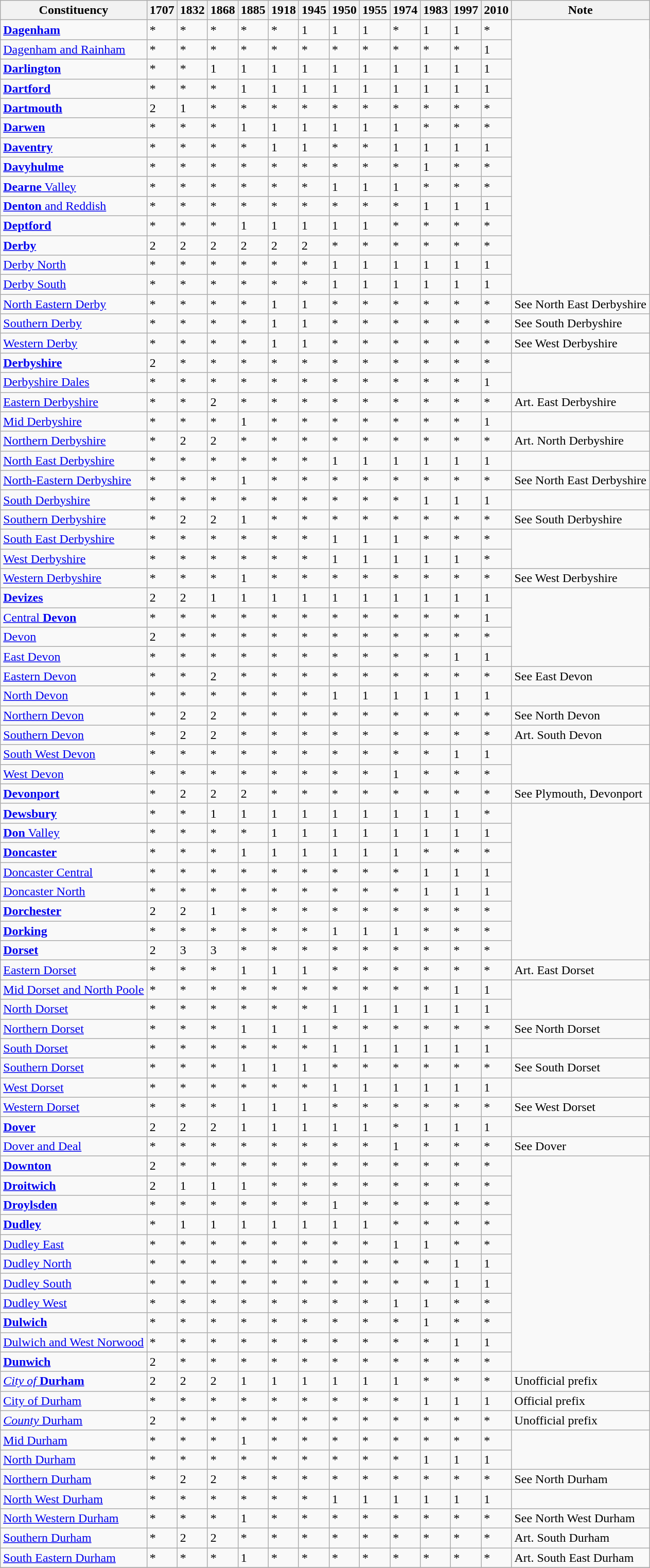<table class="wikitable">
<tr>
<th>Constituency</th>
<th>1707</th>
<th>1832</th>
<th>1868</th>
<th>1885</th>
<th>1918</th>
<th>1945</th>
<th>1950</th>
<th>1955</th>
<th>1974</th>
<th>1983</th>
<th>1997</th>
<th>2010</th>
<th>Note</th>
</tr>
<tr>
<td><strong><a href='#'>Dagenham</a></strong></td>
<td>*</td>
<td>*</td>
<td>*</td>
<td>*</td>
<td>*</td>
<td>1</td>
<td>1</td>
<td>1</td>
<td>*</td>
<td>1</td>
<td>1</td>
<td>*</td>
</tr>
<tr>
<td><a href='#'>Dagenham and Rainham</a></td>
<td>*</td>
<td>*</td>
<td>*</td>
<td>*</td>
<td>*</td>
<td>*</td>
<td>*</td>
<td>*</td>
<td>*</td>
<td>*</td>
<td>*</td>
<td>1</td>
</tr>
<tr>
<td><strong><a href='#'>Darlington</a></strong></td>
<td>*</td>
<td>*</td>
<td>1</td>
<td>1</td>
<td>1</td>
<td>1</td>
<td>1</td>
<td>1</td>
<td>1</td>
<td>1</td>
<td>1</td>
<td>1</td>
</tr>
<tr>
<td><strong><a href='#'>Dartford</a></strong></td>
<td>*</td>
<td>*</td>
<td>*</td>
<td>1</td>
<td>1</td>
<td>1</td>
<td>1</td>
<td>1</td>
<td>1</td>
<td>1</td>
<td>1</td>
<td>1</td>
</tr>
<tr>
<td><strong><a href='#'>Dartmouth</a></strong></td>
<td>2</td>
<td>1</td>
<td>*</td>
<td>*</td>
<td>*</td>
<td>*</td>
<td>*</td>
<td>*</td>
<td>*</td>
<td>*</td>
<td>*</td>
<td>*</td>
</tr>
<tr>
<td><strong><a href='#'>Darwen</a></strong></td>
<td>*</td>
<td>*</td>
<td>*</td>
<td>1</td>
<td>1</td>
<td>1</td>
<td>1</td>
<td>1</td>
<td>1</td>
<td>*</td>
<td>*</td>
<td>*</td>
</tr>
<tr>
<td><strong><a href='#'>Daventry</a></strong></td>
<td>*</td>
<td>*</td>
<td>*</td>
<td>*</td>
<td>1</td>
<td>1</td>
<td>*</td>
<td>*</td>
<td>1</td>
<td>1</td>
<td>1</td>
<td>1</td>
</tr>
<tr>
<td><strong><a href='#'>Davyhulme</a></strong></td>
<td>*</td>
<td>*</td>
<td>*</td>
<td>*</td>
<td>*</td>
<td>*</td>
<td>*</td>
<td>*</td>
<td>*</td>
<td>1</td>
<td>*</td>
<td>*</td>
</tr>
<tr>
<td><a href='#'><strong>Dearne</strong> Valley</a></td>
<td>*</td>
<td>*</td>
<td>*</td>
<td>*</td>
<td>*</td>
<td>*</td>
<td>1</td>
<td>1</td>
<td>1</td>
<td>*</td>
<td>*</td>
<td>*</td>
</tr>
<tr>
<td><a href='#'><strong>Denton</strong> and Reddish</a></td>
<td>*</td>
<td>*</td>
<td>*</td>
<td>*</td>
<td>*</td>
<td>*</td>
<td>*</td>
<td>*</td>
<td>*</td>
<td>1</td>
<td>1</td>
<td>1</td>
</tr>
<tr>
<td><strong><a href='#'>Deptford</a></strong></td>
<td>*</td>
<td>*</td>
<td>*</td>
<td>1</td>
<td>1</td>
<td>1</td>
<td>1</td>
<td>1</td>
<td>*</td>
<td>*</td>
<td>*</td>
<td>*</td>
</tr>
<tr>
<td><strong><a href='#'>Derby</a></strong></td>
<td>2</td>
<td>2</td>
<td>2</td>
<td>2</td>
<td>2</td>
<td>2</td>
<td>*</td>
<td>*</td>
<td>*</td>
<td>*</td>
<td>*</td>
<td>*</td>
</tr>
<tr>
<td><a href='#'>Derby North</a></td>
<td>*</td>
<td>*</td>
<td>*</td>
<td>*</td>
<td>*</td>
<td>*</td>
<td>1</td>
<td>1</td>
<td>1</td>
<td>1</td>
<td>1</td>
<td>1</td>
</tr>
<tr>
<td><a href='#'>Derby South</a></td>
<td>*</td>
<td>*</td>
<td>*</td>
<td>*</td>
<td>*</td>
<td>*</td>
<td>1</td>
<td>1</td>
<td>1</td>
<td>1</td>
<td>1</td>
<td>1</td>
</tr>
<tr>
<td><a href='#'>North Eastern Derby</a></td>
<td>*</td>
<td>*</td>
<td>*</td>
<td>*</td>
<td>1</td>
<td>1</td>
<td>*</td>
<td>*</td>
<td>*</td>
<td>*</td>
<td>*</td>
<td>*</td>
<td>See North East Derbyshire</td>
</tr>
<tr>
<td><a href='#'>Southern Derby</a></td>
<td>*</td>
<td>*</td>
<td>*</td>
<td>*</td>
<td>1</td>
<td>1</td>
<td>*</td>
<td>*</td>
<td>*</td>
<td>*</td>
<td>*</td>
<td>*</td>
<td>See South Derbyshire</td>
</tr>
<tr>
<td><a href='#'>Western Derby</a></td>
<td>*</td>
<td>*</td>
<td>*</td>
<td>*</td>
<td>1</td>
<td>1</td>
<td>*</td>
<td>*</td>
<td>*</td>
<td>*</td>
<td>*</td>
<td>*</td>
<td>See West Derbyshire</td>
</tr>
<tr>
<td><strong><a href='#'>Derbyshire</a></strong></td>
<td>2</td>
<td>*</td>
<td>*</td>
<td>*</td>
<td>*</td>
<td>*</td>
<td>*</td>
<td>*</td>
<td>*</td>
<td>*</td>
<td>*</td>
<td>*</td>
</tr>
<tr>
<td><a href='#'>Derbyshire Dales</a></td>
<td>*</td>
<td>*</td>
<td>*</td>
<td>*</td>
<td>*</td>
<td>*</td>
<td>*</td>
<td>*</td>
<td>*</td>
<td>*</td>
<td>*</td>
<td>1</td>
</tr>
<tr>
<td><a href='#'>Eastern Derbyshire</a></td>
<td>*</td>
<td>*</td>
<td>2</td>
<td>*</td>
<td>*</td>
<td>*</td>
<td>*</td>
<td>*</td>
<td>*</td>
<td>*</td>
<td>*</td>
<td>*</td>
<td>Art. East Derbyshire</td>
</tr>
<tr>
<td><a href='#'>Mid Derbyshire</a></td>
<td>*</td>
<td>*</td>
<td>*</td>
<td>1</td>
<td>*</td>
<td>*</td>
<td>*</td>
<td>*</td>
<td>*</td>
<td>*</td>
<td>*</td>
<td>1</td>
</tr>
<tr>
<td><a href='#'>Northern Derbyshire</a></td>
<td>*</td>
<td>2</td>
<td>2</td>
<td>*</td>
<td>*</td>
<td>*</td>
<td>*</td>
<td>*</td>
<td>*</td>
<td>*</td>
<td>*</td>
<td>*</td>
<td>Art. North Derbyshire</td>
</tr>
<tr>
<td><a href='#'>North East Derbyshire</a></td>
<td>*</td>
<td>*</td>
<td>*</td>
<td>*</td>
<td>*</td>
<td>*</td>
<td>1</td>
<td>1</td>
<td>1</td>
<td>1</td>
<td>1</td>
<td>1</td>
</tr>
<tr>
<td><a href='#'>North-Eastern Derbyshire</a></td>
<td>*</td>
<td>*</td>
<td>*</td>
<td>1</td>
<td>*</td>
<td>*</td>
<td>*</td>
<td>*</td>
<td>*</td>
<td>*</td>
<td>*</td>
<td>*</td>
<td>See North East Derbyshire</td>
</tr>
<tr>
<td><a href='#'>South Derbyshire</a></td>
<td>*</td>
<td>*</td>
<td>*</td>
<td>*</td>
<td>*</td>
<td>*</td>
<td>*</td>
<td>*</td>
<td>*</td>
<td>1</td>
<td>1</td>
<td>1</td>
</tr>
<tr>
<td><a href='#'>Southern Derbyshire</a></td>
<td>*</td>
<td>2</td>
<td>2</td>
<td>1</td>
<td>*</td>
<td>*</td>
<td>*</td>
<td>*</td>
<td>*</td>
<td>*</td>
<td>*</td>
<td>*</td>
<td>See South Derbyshire</td>
</tr>
<tr>
<td><a href='#'>South East Derbyshire</a></td>
<td>*</td>
<td>*</td>
<td>*</td>
<td>*</td>
<td>*</td>
<td>*</td>
<td>1</td>
<td>1</td>
<td>1</td>
<td>*</td>
<td>*</td>
<td>*</td>
</tr>
<tr>
<td><a href='#'>West Derbyshire</a></td>
<td>*</td>
<td>*</td>
<td>*</td>
<td>*</td>
<td>*</td>
<td>*</td>
<td>1</td>
<td>1</td>
<td>1</td>
<td>1</td>
<td>1</td>
<td>*</td>
</tr>
<tr>
<td><a href='#'>Western Derbyshire</a></td>
<td>*</td>
<td>*</td>
<td>*</td>
<td>1</td>
<td>*</td>
<td>*</td>
<td>*</td>
<td>*</td>
<td>*</td>
<td>*</td>
<td>*</td>
<td>*</td>
<td>See West Derbyshire</td>
</tr>
<tr>
<td><strong><a href='#'>Devizes</a></strong></td>
<td>2</td>
<td>2</td>
<td>1</td>
<td>1</td>
<td>1</td>
<td>1</td>
<td>1</td>
<td>1</td>
<td>1</td>
<td>1</td>
<td>1</td>
<td>1</td>
</tr>
<tr>
<td><a href='#'>Central <strong>Devon</strong></a></td>
<td>*</td>
<td>*</td>
<td>*</td>
<td>*</td>
<td>*</td>
<td>*</td>
<td>*</td>
<td>*</td>
<td>*</td>
<td>*</td>
<td>*</td>
<td>1</td>
</tr>
<tr>
<td><a href='#'>Devon</a></td>
<td>2</td>
<td>*</td>
<td>*</td>
<td>*</td>
<td>*</td>
<td>*</td>
<td>*</td>
<td>*</td>
<td>*</td>
<td>*</td>
<td>*</td>
<td>*</td>
</tr>
<tr>
<td><a href='#'>East Devon</a></td>
<td>*</td>
<td>*</td>
<td>*</td>
<td>*</td>
<td>*</td>
<td>*</td>
<td>*</td>
<td>*</td>
<td>*</td>
<td>*</td>
<td>1</td>
<td>1</td>
</tr>
<tr>
<td><a href='#'>Eastern Devon</a></td>
<td>*</td>
<td>*</td>
<td>2</td>
<td>*</td>
<td>*</td>
<td>*</td>
<td>*</td>
<td>*</td>
<td>*</td>
<td>*</td>
<td>*</td>
<td>*</td>
<td>See East Devon</td>
</tr>
<tr>
<td><a href='#'>North Devon</a></td>
<td>*</td>
<td>*</td>
<td>*</td>
<td>*</td>
<td>*</td>
<td>*</td>
<td>1</td>
<td>1</td>
<td>1</td>
<td>1</td>
<td>1</td>
<td>1</td>
</tr>
<tr>
<td><a href='#'>Northern Devon</a></td>
<td>*</td>
<td>2</td>
<td>2</td>
<td>*</td>
<td>*</td>
<td>*</td>
<td>*</td>
<td>*</td>
<td>*</td>
<td>*</td>
<td>*</td>
<td>*</td>
<td>See North Devon</td>
</tr>
<tr>
<td><a href='#'>Southern Devon</a></td>
<td>*</td>
<td>2</td>
<td>2</td>
<td>*</td>
<td>*</td>
<td>*</td>
<td>*</td>
<td>*</td>
<td>*</td>
<td>*</td>
<td>*</td>
<td>*</td>
<td>Art. South Devon</td>
</tr>
<tr>
<td><a href='#'>South West Devon</a></td>
<td>*</td>
<td>*</td>
<td>*</td>
<td>*</td>
<td>*</td>
<td>*</td>
<td>*</td>
<td>*</td>
<td>*</td>
<td>*</td>
<td>1</td>
<td>1</td>
</tr>
<tr>
<td><a href='#'>West Devon</a></td>
<td>*</td>
<td>*</td>
<td>*</td>
<td>*</td>
<td>*</td>
<td>*</td>
<td>*</td>
<td>*</td>
<td>1</td>
<td>*</td>
<td>*</td>
<td>*</td>
</tr>
<tr>
<td><strong><a href='#'>Devonport</a></strong></td>
<td>*</td>
<td>2</td>
<td>2</td>
<td>2</td>
<td>*</td>
<td>*</td>
<td>*</td>
<td>*</td>
<td>*</td>
<td>*</td>
<td>*</td>
<td>*</td>
<td>See Plymouth, Devonport</td>
</tr>
<tr>
<td><strong><a href='#'>Dewsbury</a></strong></td>
<td>*</td>
<td>*</td>
<td>1</td>
<td>1</td>
<td>1</td>
<td>1</td>
<td>1</td>
<td>1</td>
<td>1</td>
<td>1</td>
<td>1</td>
<td>*</td>
</tr>
<tr>
<td><a href='#'><strong>Don</strong> Valley</a></td>
<td>*</td>
<td>*</td>
<td>*</td>
<td>*</td>
<td>1</td>
<td>1</td>
<td>1</td>
<td>1</td>
<td>1</td>
<td>1</td>
<td>1</td>
<td>1</td>
</tr>
<tr>
<td><strong><a href='#'>Doncaster</a></strong></td>
<td>*</td>
<td>*</td>
<td>*</td>
<td>1</td>
<td>1</td>
<td>1</td>
<td>1</td>
<td>1</td>
<td>1</td>
<td>*</td>
<td>*</td>
<td>*</td>
</tr>
<tr>
<td><a href='#'>Doncaster Central</a></td>
<td>*</td>
<td>*</td>
<td>*</td>
<td>*</td>
<td>*</td>
<td>*</td>
<td>*</td>
<td>*</td>
<td>*</td>
<td>1</td>
<td>1</td>
<td>1</td>
</tr>
<tr>
<td><a href='#'>Doncaster North</a></td>
<td>*</td>
<td>*</td>
<td>*</td>
<td>*</td>
<td>*</td>
<td>*</td>
<td>*</td>
<td>*</td>
<td>*</td>
<td>1</td>
<td>1</td>
<td>1</td>
</tr>
<tr>
<td><strong><a href='#'>Dorchester</a></strong></td>
<td>2</td>
<td>2</td>
<td>1</td>
<td>*</td>
<td>*</td>
<td>*</td>
<td>*</td>
<td>*</td>
<td>*</td>
<td>*</td>
<td>*</td>
<td>*</td>
</tr>
<tr>
<td><strong><a href='#'>Dorking</a></strong></td>
<td>*</td>
<td>*</td>
<td>*</td>
<td>*</td>
<td>*</td>
<td>*</td>
<td>1</td>
<td>1</td>
<td>1</td>
<td>*</td>
<td>*</td>
<td>*</td>
</tr>
<tr>
<td><strong><a href='#'>Dorset</a></strong></td>
<td>2</td>
<td>3</td>
<td>3</td>
<td>*</td>
<td>*</td>
<td>*</td>
<td>*</td>
<td>*</td>
<td>*</td>
<td>*</td>
<td>*</td>
<td>*</td>
</tr>
<tr>
<td><a href='#'>Eastern Dorset</a></td>
<td>*</td>
<td>*</td>
<td>*</td>
<td>1</td>
<td>1</td>
<td>1</td>
<td>*</td>
<td>*</td>
<td>*</td>
<td>*</td>
<td>*</td>
<td>*</td>
<td>Art. East Dorset</td>
</tr>
<tr>
<td><a href='#'>Mid Dorset and North Poole</a></td>
<td>*</td>
<td>*</td>
<td>*</td>
<td>*</td>
<td>*</td>
<td>*</td>
<td>*</td>
<td>*</td>
<td>*</td>
<td>*</td>
<td>1</td>
<td>1</td>
</tr>
<tr>
<td><a href='#'>North Dorset</a></td>
<td>*</td>
<td>*</td>
<td>*</td>
<td>*</td>
<td>*</td>
<td>*</td>
<td>1</td>
<td>1</td>
<td>1</td>
<td>1</td>
<td>1</td>
<td>1</td>
</tr>
<tr>
<td><a href='#'>Northern Dorset</a></td>
<td>*</td>
<td>*</td>
<td>*</td>
<td>1</td>
<td>1</td>
<td>1</td>
<td>*</td>
<td>*</td>
<td>*</td>
<td>*</td>
<td>*</td>
<td>*</td>
<td>See North Dorset</td>
</tr>
<tr>
<td><a href='#'>South Dorset</a></td>
<td>*</td>
<td>*</td>
<td>*</td>
<td>*</td>
<td>*</td>
<td>*</td>
<td>1</td>
<td>1</td>
<td>1</td>
<td>1</td>
<td>1</td>
<td>1</td>
</tr>
<tr>
<td><a href='#'>Southern Dorset</a></td>
<td>*</td>
<td>*</td>
<td>*</td>
<td>1</td>
<td>1</td>
<td>1</td>
<td>*</td>
<td>*</td>
<td>*</td>
<td>*</td>
<td>*</td>
<td>*</td>
<td>See South Dorset</td>
</tr>
<tr>
<td><a href='#'>West Dorset</a></td>
<td>*</td>
<td>*</td>
<td>*</td>
<td>*</td>
<td>*</td>
<td>*</td>
<td>1</td>
<td>1</td>
<td>1</td>
<td>1</td>
<td>1</td>
<td>1</td>
</tr>
<tr>
<td><a href='#'>Western Dorset</a></td>
<td>*</td>
<td>*</td>
<td>*</td>
<td>1</td>
<td>1</td>
<td>1</td>
<td>*</td>
<td>*</td>
<td>*</td>
<td>*</td>
<td>*</td>
<td>*</td>
<td>See West Dorset</td>
</tr>
<tr>
<td><strong><a href='#'>Dover</a></strong></td>
<td>2</td>
<td>2</td>
<td>2</td>
<td>1</td>
<td>1</td>
<td>1</td>
<td>1</td>
<td>1</td>
<td>*</td>
<td>1</td>
<td>1</td>
<td>1</td>
</tr>
<tr>
<td><a href='#'>Dover and Deal</a></td>
<td>*</td>
<td>*</td>
<td>*</td>
<td>*</td>
<td>*</td>
<td>*</td>
<td>*</td>
<td>*</td>
<td>1</td>
<td>*</td>
<td>*</td>
<td>*</td>
<td>See Dover</td>
</tr>
<tr>
<td><strong><a href='#'>Downton</a></strong></td>
<td>2</td>
<td>*</td>
<td>*</td>
<td>*</td>
<td>*</td>
<td>*</td>
<td>*</td>
<td>*</td>
<td>*</td>
<td>*</td>
<td>*</td>
<td>*</td>
</tr>
<tr>
<td><strong><a href='#'>Droitwich</a></strong></td>
<td>2</td>
<td>1</td>
<td>1</td>
<td>1</td>
<td>*</td>
<td>*</td>
<td>*</td>
<td>*</td>
<td>*</td>
<td>*</td>
<td>*</td>
<td>*</td>
</tr>
<tr>
<td><strong><a href='#'>Droylsden</a></strong></td>
<td>*</td>
<td>*</td>
<td>*</td>
<td>*</td>
<td>*</td>
<td>*</td>
<td>1</td>
<td>*</td>
<td>*</td>
<td>*</td>
<td>*</td>
<td>*</td>
</tr>
<tr>
<td><strong><a href='#'>Dudley</a></strong></td>
<td>*</td>
<td>1</td>
<td>1</td>
<td>1</td>
<td>1</td>
<td>1</td>
<td>1</td>
<td>1</td>
<td>*</td>
<td>*</td>
<td>*</td>
<td>*</td>
</tr>
<tr>
<td><a href='#'>Dudley East</a></td>
<td>*</td>
<td>*</td>
<td>*</td>
<td>*</td>
<td>*</td>
<td>*</td>
<td>*</td>
<td>*</td>
<td>1</td>
<td>1</td>
<td>*</td>
<td>*</td>
</tr>
<tr>
<td><a href='#'>Dudley North</a></td>
<td>*</td>
<td>*</td>
<td>*</td>
<td>*</td>
<td>*</td>
<td>*</td>
<td>*</td>
<td>*</td>
<td>*</td>
<td>*</td>
<td>1</td>
<td>1</td>
</tr>
<tr>
<td><a href='#'>Dudley South</a></td>
<td>*</td>
<td>*</td>
<td>*</td>
<td>*</td>
<td>*</td>
<td>*</td>
<td>*</td>
<td>*</td>
<td>*</td>
<td>*</td>
<td>1</td>
<td>1</td>
</tr>
<tr>
<td><a href='#'>Dudley West</a></td>
<td>*</td>
<td>*</td>
<td>*</td>
<td>*</td>
<td>*</td>
<td>*</td>
<td>*</td>
<td>*</td>
<td>1</td>
<td>1</td>
<td>*</td>
<td>*</td>
</tr>
<tr>
<td><strong><a href='#'>Dulwich</a></strong></td>
<td>*</td>
<td>*</td>
<td>*</td>
<td>*</td>
<td>*</td>
<td>*</td>
<td>*</td>
<td>*</td>
<td>*</td>
<td>1</td>
<td>*</td>
<td>*</td>
</tr>
<tr>
<td><a href='#'>Dulwich and West Norwood</a></td>
<td>*</td>
<td>*</td>
<td>*</td>
<td>*</td>
<td>*</td>
<td>*</td>
<td>*</td>
<td>*</td>
<td>*</td>
<td>*</td>
<td>1</td>
<td>1</td>
</tr>
<tr>
<td><strong><a href='#'>Dunwich</a></strong></td>
<td>2</td>
<td>*</td>
<td>*</td>
<td>*</td>
<td>*</td>
<td>*</td>
<td>*</td>
<td>*</td>
<td>*</td>
<td>*</td>
<td>*</td>
<td>*</td>
</tr>
<tr>
<td><a href='#'><em>City of</em> <strong>Durham</strong></a></td>
<td>2</td>
<td>2</td>
<td>2</td>
<td>1</td>
<td>1</td>
<td>1</td>
<td>1</td>
<td>1</td>
<td>1</td>
<td>*</td>
<td>*</td>
<td>*</td>
<td>Unofficial prefix</td>
</tr>
<tr>
<td><a href='#'>City of Durham</a></td>
<td>*</td>
<td>*</td>
<td>*</td>
<td>*</td>
<td>*</td>
<td>*</td>
<td>*</td>
<td>*</td>
<td>*</td>
<td>1</td>
<td>1</td>
<td>1</td>
<td>Official prefix</td>
</tr>
<tr>
<td><a href='#'><em>County</em> Durham</a></td>
<td>2</td>
<td>*</td>
<td>*</td>
<td>*</td>
<td>*</td>
<td>*</td>
<td>*</td>
<td>*</td>
<td>*</td>
<td>*</td>
<td>*</td>
<td>*</td>
<td>Unofficial prefix</td>
</tr>
<tr>
<td><a href='#'>Mid Durham</a></td>
<td>*</td>
<td>*</td>
<td>*</td>
<td>1</td>
<td>*</td>
<td>*</td>
<td>*</td>
<td>*</td>
<td>*</td>
<td>*</td>
<td>*</td>
<td>*</td>
</tr>
<tr>
<td><a href='#'>North Durham</a></td>
<td>*</td>
<td>*</td>
<td>*</td>
<td>*</td>
<td>*</td>
<td>*</td>
<td>*</td>
<td>*</td>
<td>*</td>
<td>1</td>
<td>1</td>
<td>1</td>
</tr>
<tr>
<td><a href='#'>Northern Durham</a></td>
<td>*</td>
<td>2</td>
<td>2</td>
<td>*</td>
<td>*</td>
<td>*</td>
<td>*</td>
<td>*</td>
<td>*</td>
<td>*</td>
<td>*</td>
<td>*</td>
<td>See North Durham</td>
</tr>
<tr>
<td><a href='#'>North West Durham</a></td>
<td>*</td>
<td>*</td>
<td>*</td>
<td>*</td>
<td>*</td>
<td>*</td>
<td>1</td>
<td>1</td>
<td>1</td>
<td>1</td>
<td>1</td>
<td>1</td>
</tr>
<tr>
<td><a href='#'>North Western Durham</a></td>
<td>*</td>
<td>*</td>
<td>*</td>
<td>1</td>
<td>*</td>
<td>*</td>
<td>*</td>
<td>*</td>
<td>*</td>
<td>*</td>
<td>*</td>
<td>*</td>
<td>See North West Durham</td>
</tr>
<tr>
<td><a href='#'>Southern Durham</a></td>
<td>*</td>
<td>2</td>
<td>2</td>
<td>*</td>
<td>*</td>
<td>*</td>
<td>*</td>
<td>*</td>
<td>*</td>
<td>*</td>
<td>*</td>
<td>*</td>
<td>Art. South Durham</td>
</tr>
<tr>
<td><a href='#'>South Eastern Durham</a></td>
<td>*</td>
<td>*</td>
<td>*</td>
<td>1</td>
<td>*</td>
<td>*</td>
<td>*</td>
<td>*</td>
<td>*</td>
<td>*</td>
<td>*</td>
<td>*</td>
<td>Art. South East Durham</td>
</tr>
<tr>
</tr>
</table>
